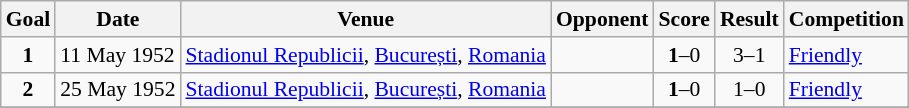<table class="wikitable" style="font-size:90%" align=center>
<tr>
<th>Goal</th>
<th>Date</th>
<th>Venue</th>
<th>Opponent</th>
<th>Score</th>
<th>Result</th>
<th>Competition</th>
</tr>
<tr>
<td style="text-align:center;"><strong>1</strong></td>
<td>11 May 1952</td>
<td><a href='#'>Stadionul Republicii</a>, <a href='#'>București</a>, <a href='#'>Romania</a></td>
<td></td>
<td style="text-align:center;"><strong>1</strong>–0</td>
<td style="text-align:center;">3–1</td>
<td><a href='#'>Friendly</a></td>
</tr>
<tr>
<td style="text-align:center;"><strong>2</strong></td>
<td>25 May 1952</td>
<td><a href='#'>Stadionul Republicii</a>, <a href='#'>București</a>, <a href='#'>Romania</a></td>
<td></td>
<td style="text-align:center;"><strong>1</strong>–0</td>
<td style="text-align:center;">1–0</td>
<td><a href='#'>Friendly</a></td>
</tr>
<tr>
</tr>
</table>
